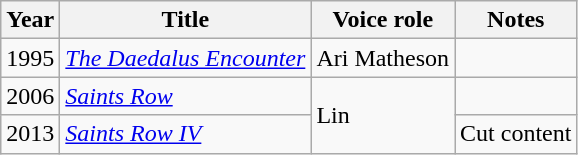<table class="wikitable">
<tr>
<th>Year</th>
<th>Title</th>
<th>Voice role</th>
<th>Notes</th>
</tr>
<tr>
<td>1995</td>
<td><em><a href='#'>The Daedalus Encounter</a></em></td>
<td>Ari Matheson</td>
<td></td>
</tr>
<tr>
<td>2006</td>
<td><em><a href='#'>Saints Row</a></em></td>
<td rowspan="2">Lin</td>
<td></td>
</tr>
<tr>
<td>2013</td>
<td><em><a href='#'>Saints Row IV</a></em></td>
<td>Cut content</td>
</tr>
</table>
